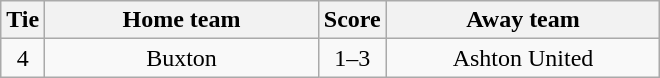<table class="wikitable" style="text-align:center;">
<tr>
<th width=20>Tie</th>
<th width=175>Home team</th>
<th width=20>Score</th>
<th width=175>Away team</th>
</tr>
<tr>
<td>4</td>
<td>Buxton</td>
<td>1–3</td>
<td>Ashton United</td>
</tr>
</table>
